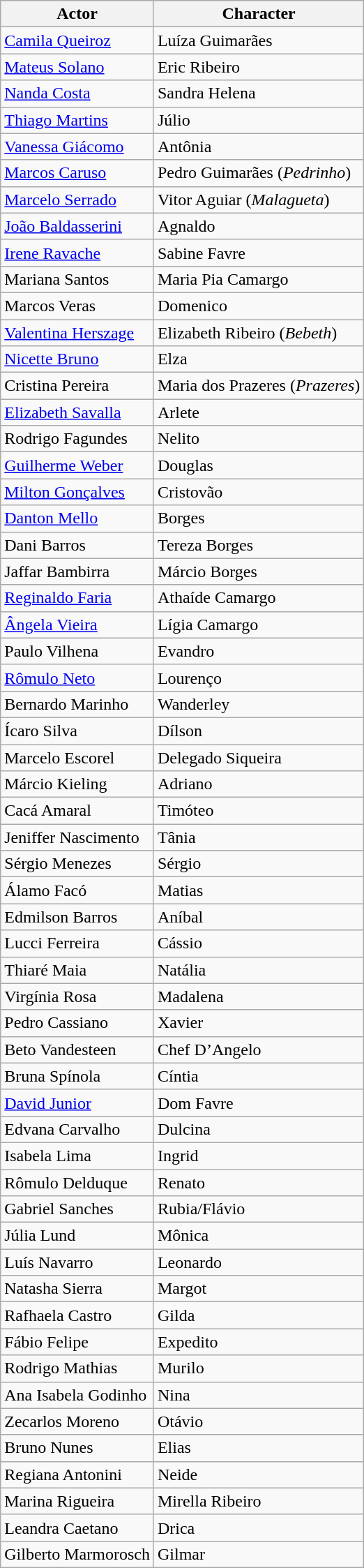<table class="wikitable sortable">
<tr>
<th>Actor</th>
<th>Character</th>
</tr>
<tr>
<td><a href='#'>Camila Queiroz</a></td>
<td>Luíza Guimarães</td>
</tr>
<tr>
<td><a href='#'>Mateus Solano</a></td>
<td>Eric Ribeiro</td>
</tr>
<tr>
<td><a href='#'>Nanda Costa</a></td>
<td>Sandra Helena</td>
</tr>
<tr>
<td><a href='#'>Thiago Martins</a></td>
<td>Júlio</td>
</tr>
<tr>
<td><a href='#'>Vanessa Giácomo</a></td>
<td>Antônia</td>
</tr>
<tr>
<td><a href='#'>Marcos Caruso</a></td>
<td>Pedro Guimarães (<em>Pedrinho</em>)</td>
</tr>
<tr>
<td><a href='#'>Marcelo Serrado</a></td>
<td>Vitor Aguiar (<em>Malagueta</em>)</td>
</tr>
<tr>
<td><a href='#'>João Baldasserini</a></td>
<td>Agnaldo</td>
</tr>
<tr>
<td><a href='#'>Irene Ravache</a></td>
<td>Sabine Favre</td>
</tr>
<tr>
<td>Mariana Santos</td>
<td>Maria Pia Camargo</td>
</tr>
<tr>
<td>Marcos Veras</td>
<td>Domenico</td>
</tr>
<tr>
<td><a href='#'>Valentina Herszage</a></td>
<td>Elizabeth Ribeiro (<em>Bebeth</em>)</td>
</tr>
<tr>
<td><a href='#'>Nicette Bruno</a></td>
<td>Elza</td>
</tr>
<tr>
<td>Cristina Pereira</td>
<td>Maria dos Prazeres (<em>Prazeres</em>)</td>
</tr>
<tr>
<td><a href='#'>Elizabeth Savalla</a></td>
<td>Arlete</td>
</tr>
<tr>
<td>Rodrigo Fagundes</td>
<td>Nelito</td>
</tr>
<tr>
<td><a href='#'>Guilherme Weber</a></td>
<td>Douglas</td>
</tr>
<tr>
<td><a href='#'>Milton Gonçalves</a></td>
<td>Cristovão</td>
</tr>
<tr>
<td><a href='#'>Danton Mello</a></td>
<td>Borges</td>
</tr>
<tr>
<td>Dani Barros</td>
<td>Tereza Borges</td>
</tr>
<tr>
<td>Jaffar Bambirra</td>
<td>Márcio Borges</td>
</tr>
<tr>
<td><a href='#'>Reginaldo Faria</a></td>
<td>Athaíde Camargo</td>
</tr>
<tr>
<td><a href='#'>Ângela Vieira</a></td>
<td>Lígia Camargo</td>
</tr>
<tr>
<td>Paulo Vilhena</td>
<td>Evandro</td>
</tr>
<tr>
<td><a href='#'>Rômulo Neto</a></td>
<td>Lourenço</td>
</tr>
<tr>
<td>Bernardo Marinho</td>
<td>Wanderley</td>
</tr>
<tr>
<td>Ícaro Silva</td>
<td>Dílson</td>
</tr>
<tr>
<td>Marcelo Escorel</td>
<td>Delegado Siqueira</td>
</tr>
<tr>
<td>Márcio Kieling</td>
<td>Adriano</td>
</tr>
<tr>
<td>Cacá Amaral</td>
<td>Timóteo</td>
</tr>
<tr>
<td>Jeniffer Nascimento</td>
<td>Tânia</td>
</tr>
<tr>
<td>Sérgio Menezes</td>
<td>Sérgio</td>
</tr>
<tr>
<td>Álamo Facó</td>
<td>Matias</td>
</tr>
<tr>
<td>Edmilson Barros</td>
<td>Aníbal</td>
</tr>
<tr>
<td>Lucci Ferreira</td>
<td>Cássio</td>
</tr>
<tr>
<td>Thiaré Maia</td>
<td>Natália</td>
</tr>
<tr>
<td>Virgínia Rosa</td>
<td>Madalena</td>
</tr>
<tr>
<td>Pedro Cassiano</td>
<td>Xavier</td>
</tr>
<tr>
<td>Beto Vandesteen</td>
<td>Chef D’Angelo</td>
</tr>
<tr>
<td>Bruna Spínola</td>
<td>Cíntia</td>
</tr>
<tr>
<td><a href='#'>David Junior</a></td>
<td>Dom Favre</td>
</tr>
<tr>
<td>Edvana Carvalho</td>
<td>Dulcina</td>
</tr>
<tr>
<td>Isabela Lima</td>
<td>Ingrid</td>
</tr>
<tr>
<td>Rômulo Delduque</td>
<td>Renato</td>
</tr>
<tr>
<td>Gabriel Sanches</td>
<td>Rubia/Flávio</td>
</tr>
<tr>
<td>Júlia Lund</td>
<td>Mônica</td>
</tr>
<tr>
<td>Luís Navarro</td>
<td>Leonardo</td>
</tr>
<tr>
<td>Natasha Sierra</td>
<td>Margot</td>
</tr>
<tr>
<td>Rafhaela Castro</td>
<td>Gilda</td>
</tr>
<tr>
<td>Fábio Felipe</td>
<td>Expedito</td>
</tr>
<tr>
<td>Rodrigo Mathias</td>
<td>Murilo</td>
</tr>
<tr>
<td>Ana Isabela Godinho</td>
<td>Nina</td>
</tr>
<tr>
<td>Zecarlos Moreno</td>
<td>Otávio</td>
</tr>
<tr>
<td>Bruno Nunes</td>
<td>Elias</td>
</tr>
<tr>
<td>Regiana Antonini</td>
<td>Neide</td>
</tr>
<tr>
<td>Marina Rigueira</td>
<td>Mirella Ribeiro</td>
</tr>
<tr>
<td>Leandra Caetano</td>
<td>Drica</td>
</tr>
<tr>
<td>Gilberto Marmorosch</td>
<td>Gilmar</td>
</tr>
</table>
